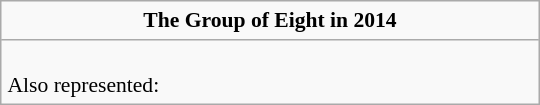<table class="infobox" border="1" cellpadding="4" style="float: right; margin: 0 0 1em 1em; width: 25em; border-collapse: collapse; font-size: 90%; clear: right">
<tr>
<th>The Group of Eight in 2014</th>
</tr>
<tr>
<td><br>Also represented:</td>
</tr>
</table>
